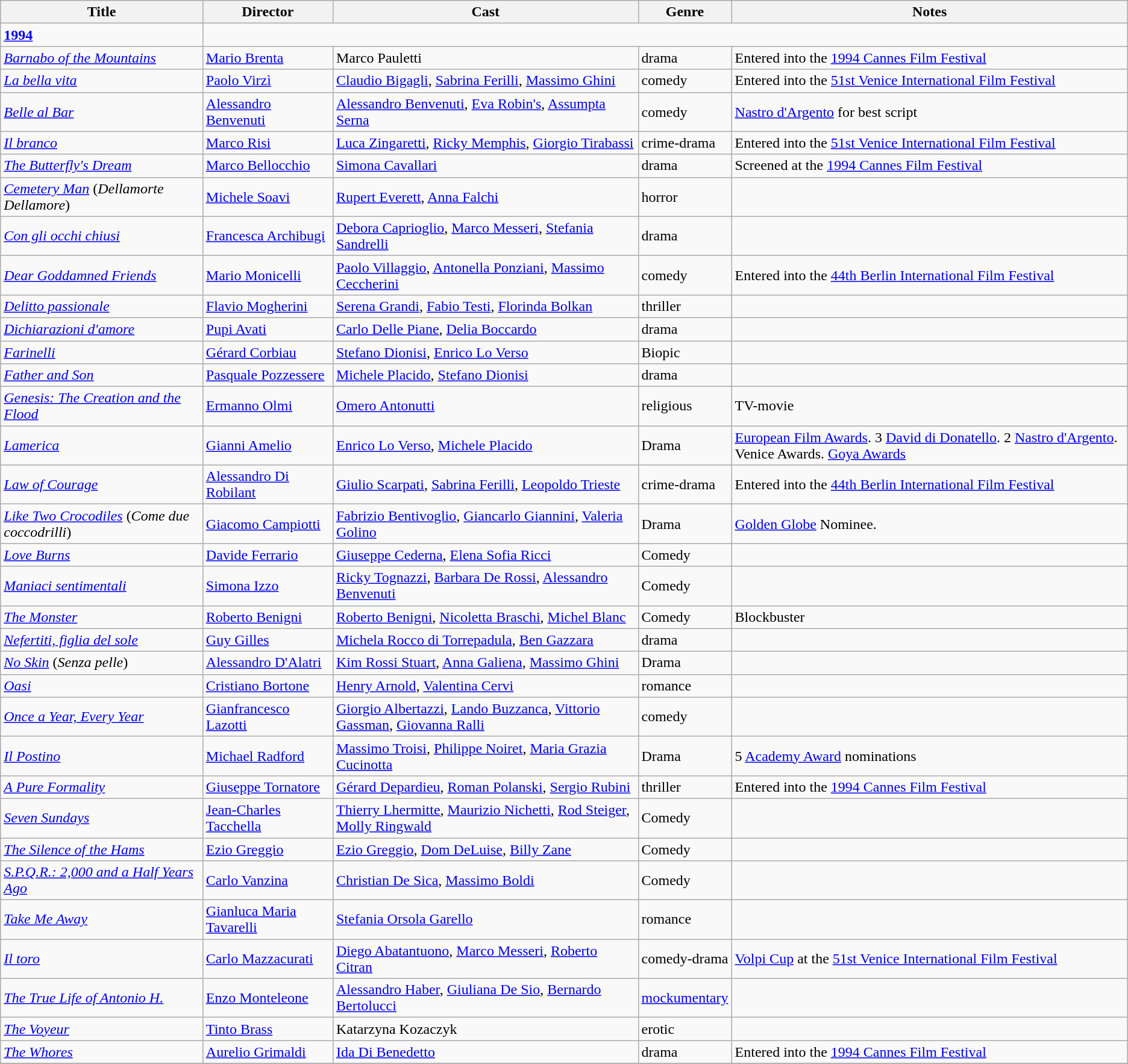<table class="wikitable">
<tr>
<th>Title</th>
<th>Director</th>
<th>Cast</th>
<th>Genre</th>
<th>Notes</th>
</tr>
<tr>
<td><strong><a href='#'>1994</a></strong></td>
</tr>
<tr>
<td><em><a href='#'>Barnabo of the Mountains</a></em></td>
<td><a href='#'>Mario Brenta</a></td>
<td>Marco Pauletti</td>
<td>drama</td>
<td>Entered into the <a href='#'>1994 Cannes Film Festival</a></td>
</tr>
<tr>
<td><em><a href='#'>La bella vita</a></em></td>
<td><a href='#'>Paolo Virzì</a></td>
<td><a href='#'>Claudio Bigagli</a>, <a href='#'>Sabrina Ferilli</a>, <a href='#'>Massimo Ghini</a></td>
<td>comedy</td>
<td>Entered into the <a href='#'>51st Venice International Film Festival</a></td>
</tr>
<tr>
<td><em><a href='#'>Belle al Bar</a></em></td>
<td><a href='#'>Alessandro Benvenuti</a></td>
<td><a href='#'>Alessandro Benvenuti</a>, <a href='#'>Eva Robin's</a>, <a href='#'>Assumpta Serna</a></td>
<td>comedy</td>
<td><a href='#'>Nastro d'Argento</a> for best script</td>
</tr>
<tr>
<td><em><a href='#'>Il branco</a></em></td>
<td><a href='#'>Marco Risi</a></td>
<td><a href='#'>Luca Zingaretti</a>, <a href='#'>Ricky Memphis</a>, <a href='#'>Giorgio Tirabassi</a></td>
<td>crime-drama</td>
<td>Entered into the <a href='#'>51st Venice International Film Festival</a></td>
</tr>
<tr>
<td><em><a href='#'>The Butterfly's Dream</a></em></td>
<td><a href='#'>Marco Bellocchio</a></td>
<td><a href='#'>Simona Cavallari</a></td>
<td>drama</td>
<td>Screened at the <a href='#'>1994 Cannes Film Festival</a></td>
</tr>
<tr>
<td><em><a href='#'>Cemetery Man</a></em> (<em>Dellamorte Dellamore</em>)</td>
<td><a href='#'>Michele Soavi</a></td>
<td><a href='#'>Rupert Everett</a>, <a href='#'>Anna Falchi</a></td>
<td>horror</td>
<td></td>
</tr>
<tr>
<td><em><a href='#'>Con gli occhi chiusi</a></em></td>
<td><a href='#'>Francesca Archibugi</a></td>
<td><a href='#'>Debora Caprioglio</a>, <a href='#'>Marco Messeri</a>, <a href='#'>Stefania Sandrelli</a></td>
<td>drama</td>
<td></td>
</tr>
<tr>
<td><em><a href='#'>Dear Goddamned Friends</a></em></td>
<td><a href='#'>Mario Monicelli</a></td>
<td><a href='#'>Paolo Villaggio</a>, <a href='#'>Antonella Ponziani</a>, <a href='#'>Massimo Ceccherini</a></td>
<td>comedy</td>
<td>Entered into the <a href='#'>44th Berlin International Film Festival</a></td>
</tr>
<tr>
<td><em><a href='#'>Delitto passionale</a></em></td>
<td><a href='#'>Flavio Mogherini</a></td>
<td><a href='#'>Serena Grandi</a>, <a href='#'>Fabio Testi</a>, <a href='#'>Florinda Bolkan</a></td>
<td>thriller</td>
<td></td>
</tr>
<tr>
<td><em><a href='#'>Dichiarazioni d'amore</a></em></td>
<td><a href='#'>Pupi Avati</a></td>
<td><a href='#'>Carlo Delle Piane</a>, <a href='#'>Delia Boccardo</a></td>
<td>drama</td>
<td></td>
</tr>
<tr>
<td><em><a href='#'>Farinelli</a></em></td>
<td><a href='#'>Gérard Corbiau</a></td>
<td><a href='#'>Stefano Dionisi</a>, <a href='#'>Enrico Lo Verso</a></td>
<td>Biopic</td>
<td></td>
</tr>
<tr>
<td><em><a href='#'>Father and Son</a></em></td>
<td><a href='#'>Pasquale Pozzessere</a></td>
<td><a href='#'>Michele Placido</a>, <a href='#'>Stefano Dionisi</a></td>
<td>drama</td>
<td></td>
</tr>
<tr>
<td><em><a href='#'>Genesis: The Creation and the Flood</a></em></td>
<td><a href='#'>Ermanno Olmi</a></td>
<td><a href='#'>Omero Antonutti</a></td>
<td>religious</td>
<td>TV-movie</td>
</tr>
<tr>
<td><em><a href='#'>Lamerica</a></em></td>
<td><a href='#'>Gianni Amelio</a></td>
<td><a href='#'>Enrico Lo Verso</a>, <a href='#'>Michele Placido</a></td>
<td>Drama</td>
<td><a href='#'>European Film Awards</a>. 3 <a href='#'>David di Donatello</a>. 2 <a href='#'>Nastro d'Argento</a>. Venice Awards. <a href='#'>Goya Awards</a></td>
</tr>
<tr>
<td><em><a href='#'>Law of Courage</a></em></td>
<td><a href='#'>Alessandro Di Robilant</a></td>
<td><a href='#'>Giulio Scarpati</a>, <a href='#'>Sabrina Ferilli</a>, <a href='#'>Leopoldo Trieste</a></td>
<td>crime-drama</td>
<td>Entered into the <a href='#'>44th Berlin International Film Festival</a></td>
</tr>
<tr>
<td><em><a href='#'>Like Two Crocodiles</a></em> (<em>Come due coccodrilli</em>)</td>
<td><a href='#'>Giacomo Campiotti</a></td>
<td><a href='#'>Fabrizio Bentivoglio</a>, <a href='#'>Giancarlo Giannini</a>, <a href='#'>Valeria Golino</a></td>
<td>Drama</td>
<td><a href='#'>Golden Globe</a> Nominee.</td>
</tr>
<tr>
<td><em><a href='#'>Love Burns</a></em></td>
<td><a href='#'>Davide Ferrario</a></td>
<td><a href='#'>Giuseppe Cederna</a>, <a href='#'>Elena Sofia Ricci</a></td>
<td>Comedy</td>
<td></td>
</tr>
<tr>
<td><em><a href='#'>Maniaci sentimentali</a></em></td>
<td><a href='#'>Simona Izzo</a></td>
<td><a href='#'>Ricky Tognazzi</a>, <a href='#'>Barbara De Rossi</a>, <a href='#'>Alessandro Benvenuti</a></td>
<td>Comedy</td>
<td></td>
</tr>
<tr>
<td><em><a href='#'>The Monster</a></em></td>
<td><a href='#'>Roberto Benigni</a></td>
<td><a href='#'>Roberto Benigni</a>, <a href='#'>Nicoletta Braschi</a>, <a href='#'>Michel Blanc</a></td>
<td>Comedy</td>
<td>Blockbuster</td>
</tr>
<tr>
<td><em><a href='#'>Nefertiti, figlia del sole</a></em></td>
<td><a href='#'>Guy Gilles</a></td>
<td><a href='#'>Michela Rocco di Torrepadula</a>, <a href='#'>Ben Gazzara</a></td>
<td>drama</td>
<td></td>
</tr>
<tr>
<td><em><a href='#'>No Skin</a></em> (<em>Senza pelle</em>)</td>
<td><a href='#'>Alessandro D'Alatri</a></td>
<td><a href='#'>Kim Rossi Stuart</a>, <a href='#'>Anna Galiena</a>, <a href='#'>Massimo Ghini</a></td>
<td>Drama</td>
<td></td>
</tr>
<tr>
<td><em><a href='#'>Oasi</a></em></td>
<td><a href='#'>Cristiano Bortone</a></td>
<td><a href='#'>Henry Arnold</a>, <a href='#'>Valentina Cervi</a></td>
<td>romance</td>
<td></td>
</tr>
<tr>
<td><em><a href='#'>Once a Year, Every Year</a></em></td>
<td><a href='#'>Gianfrancesco Lazotti</a></td>
<td><a href='#'>Giorgio Albertazzi</a>, <a href='#'>Lando Buzzanca</a>, <a href='#'>Vittorio Gassman</a>, <a href='#'>Giovanna Ralli</a></td>
<td>comedy</td>
<td></td>
</tr>
<tr>
<td><em><a href='#'>Il Postino</a></em></td>
<td><a href='#'>Michael Radford</a></td>
<td><a href='#'>Massimo Troisi</a>, <a href='#'>Philippe Noiret</a>, <a href='#'>Maria Grazia Cucinotta</a></td>
<td>Drama</td>
<td>5 <a href='#'>Academy Award</a> nominations</td>
</tr>
<tr>
<td><em><a href='#'>A Pure Formality</a></em></td>
<td><a href='#'>Giuseppe Tornatore</a></td>
<td><a href='#'>Gérard Depardieu</a>, <a href='#'>Roman Polanski</a>, <a href='#'>Sergio Rubini</a></td>
<td>thriller</td>
<td>Entered into the <a href='#'>1994 Cannes Film Festival</a></td>
</tr>
<tr>
<td><em><a href='#'>Seven Sundays</a></em></td>
<td><a href='#'>Jean-Charles Tacchella</a></td>
<td><a href='#'>Thierry Lhermitte</a>, <a href='#'>Maurizio Nichetti</a>, <a href='#'>Rod Steiger</a>, <a href='#'>Molly Ringwald</a></td>
<td>Comedy</td>
<td></td>
</tr>
<tr>
<td><em><a href='#'>The Silence of the Hams</a></em></td>
<td><a href='#'>Ezio Greggio</a></td>
<td><a href='#'>Ezio Greggio</a>, <a href='#'>Dom DeLuise</a>, <a href='#'>Billy Zane</a></td>
<td>Comedy</td>
<td></td>
</tr>
<tr>
<td><em><a href='#'>S.P.Q.R.: 2,000 and a Half Years Ago</a></em></td>
<td><a href='#'>Carlo Vanzina</a></td>
<td><a href='#'>Christian De Sica</a>, <a href='#'>Massimo Boldi</a></td>
<td>Comedy</td>
<td></td>
</tr>
<tr>
<td><em><a href='#'>Take Me Away</a></em></td>
<td><a href='#'>Gianluca Maria Tavarelli</a></td>
<td><a href='#'>Stefania Orsola Garello</a></td>
<td>romance</td>
<td></td>
</tr>
<tr>
<td><em><a href='#'>Il toro</a></em></td>
<td><a href='#'>Carlo Mazzacurati</a></td>
<td><a href='#'>Diego Abatantuono</a>, <a href='#'>Marco Messeri</a>, <a href='#'>Roberto Citran</a></td>
<td>comedy-drama</td>
<td><a href='#'>Volpi Cup</a> at the <a href='#'>51st Venice International Film Festival</a></td>
</tr>
<tr>
<td><em><a href='#'>The True Life of Antonio H.</a></em></td>
<td><a href='#'>Enzo Monteleone</a></td>
<td><a href='#'>Alessandro Haber</a>, <a href='#'>Giuliana De Sio</a>, <a href='#'>Bernardo Bertolucci</a></td>
<td><a href='#'>mockumentary</a></td>
<td></td>
</tr>
<tr>
<td><em><a href='#'>The Voyeur</a></em></td>
<td><a href='#'>Tinto Brass</a></td>
<td>Katarzyna Kozaczyk</td>
<td>erotic</td>
<td></td>
</tr>
<tr>
<td><em><a href='#'>The Whores</a></em></td>
<td><a href='#'>Aurelio Grimaldi</a></td>
<td><a href='#'>Ida Di Benedetto</a></td>
<td>drama</td>
<td>Entered into the <a href='#'>1994 Cannes Film Festival</a></td>
</tr>
<tr>
</tr>
</table>
